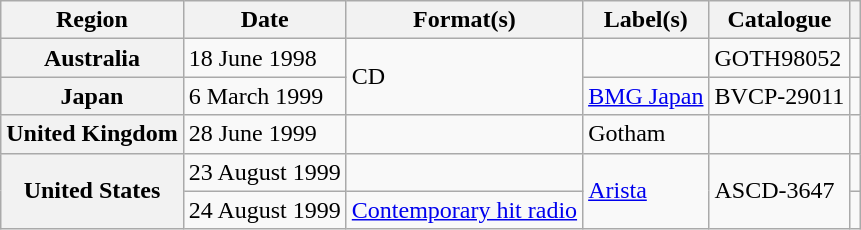<table class="wikitable plainrowheaders">
<tr>
<th>Region</th>
<th>Date</th>
<th>Format(s)</th>
<th>Label(s)</th>
<th>Catalogue</th>
<th></th>
</tr>
<tr>
<th scope="row">Australia</th>
<td>18 June 1998</td>
<td rowspan="2">CD</td>
<td></td>
<td>GOTH98052</td>
<td align="center"></td>
</tr>
<tr>
<th scope="row">Japan</th>
<td>6 March 1999</td>
<td><a href='#'>BMG Japan</a></td>
<td>BVCP-29011</td>
<td align="center"></td>
</tr>
<tr>
<th scope="row">United Kingdom</th>
<td>28 June 1999</td>
<td></td>
<td>Gotham</td>
<td></td>
<td align="center"></td>
</tr>
<tr>
<th scope="row" rowspan="2">United States</th>
<td>23 August 1999</td>
<td></td>
<td rowspan="2"><a href='#'>Arista</a></td>
<td rowspan="2">ASCD-3647</td>
<td align="center"></td>
</tr>
<tr>
<td>24 August 1999</td>
<td><a href='#'>Contemporary hit radio</a></td>
<td align="center"></td>
</tr>
</table>
